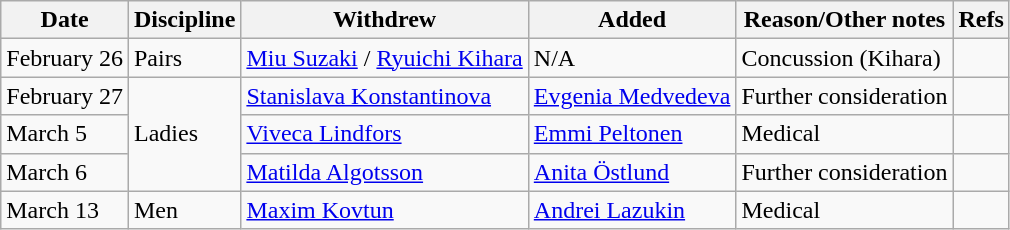<table class="wikitable sortable">
<tr>
<th>Date</th>
<th>Discipline</th>
<th>Withdrew</th>
<th>Added</th>
<th>Reason/Other notes</th>
<th>Refs</th>
</tr>
<tr>
<td>February 26</td>
<td>Pairs</td>
<td> <a href='#'>Miu Suzaki</a> / <a href='#'>Ryuichi Kihara</a></td>
<td>N/A</td>
<td>Concussion (Kihara)</td>
<td></td>
</tr>
<tr>
<td>February 27</td>
<td rowspan=3>Ladies</td>
<td> <a href='#'>Stanislava Konstantinova</a></td>
<td> <a href='#'>Evgenia Medvedeva</a></td>
<td>Further consideration</td>
<td></td>
</tr>
<tr>
<td>March 5</td>
<td> <a href='#'>Viveca Lindfors</a></td>
<td> <a href='#'>Emmi Peltonen</a></td>
<td>Medical</td>
<td></td>
</tr>
<tr>
<td>March 6</td>
<td> <a href='#'>Matilda Algotsson</a></td>
<td> <a href='#'>Anita Östlund</a></td>
<td>Further consideration</td>
<td></td>
</tr>
<tr>
<td>March 13</td>
<td>Men</td>
<td> <a href='#'>Maxim Kovtun</a></td>
<td> <a href='#'>Andrei Lazukin</a></td>
<td>Medical</td>
<td></td>
</tr>
</table>
